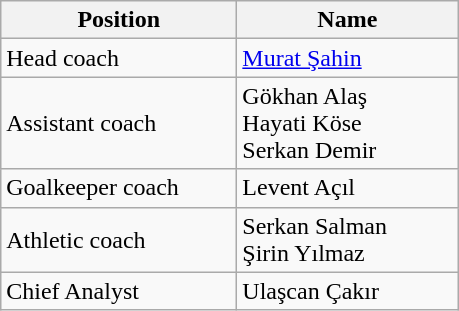<table class="wikitable" style="text-align:left;">
<tr>
<th style="width:150px;">Position</th>
<th style="width:140px;">Name</th>
</tr>
<tr>
<td>Head coach</td>
<td> <a href='#'>Murat Şahin</a></td>
</tr>
<tr>
<td>Assistant coach</td>
<td> Gökhan Alaş <br>  Hayati Köse <br>  Serkan Demir</td>
</tr>
<tr>
<td>Goalkeeper coach</td>
<td> Levent Açıl</td>
</tr>
<tr>
<td>Athletic coach</td>
<td> Serkan Salman <br>  Şirin Yılmaz</td>
</tr>
<tr>
<td>Chief Analyst</td>
<td> Ulaşcan Çakır</td>
</tr>
</table>
